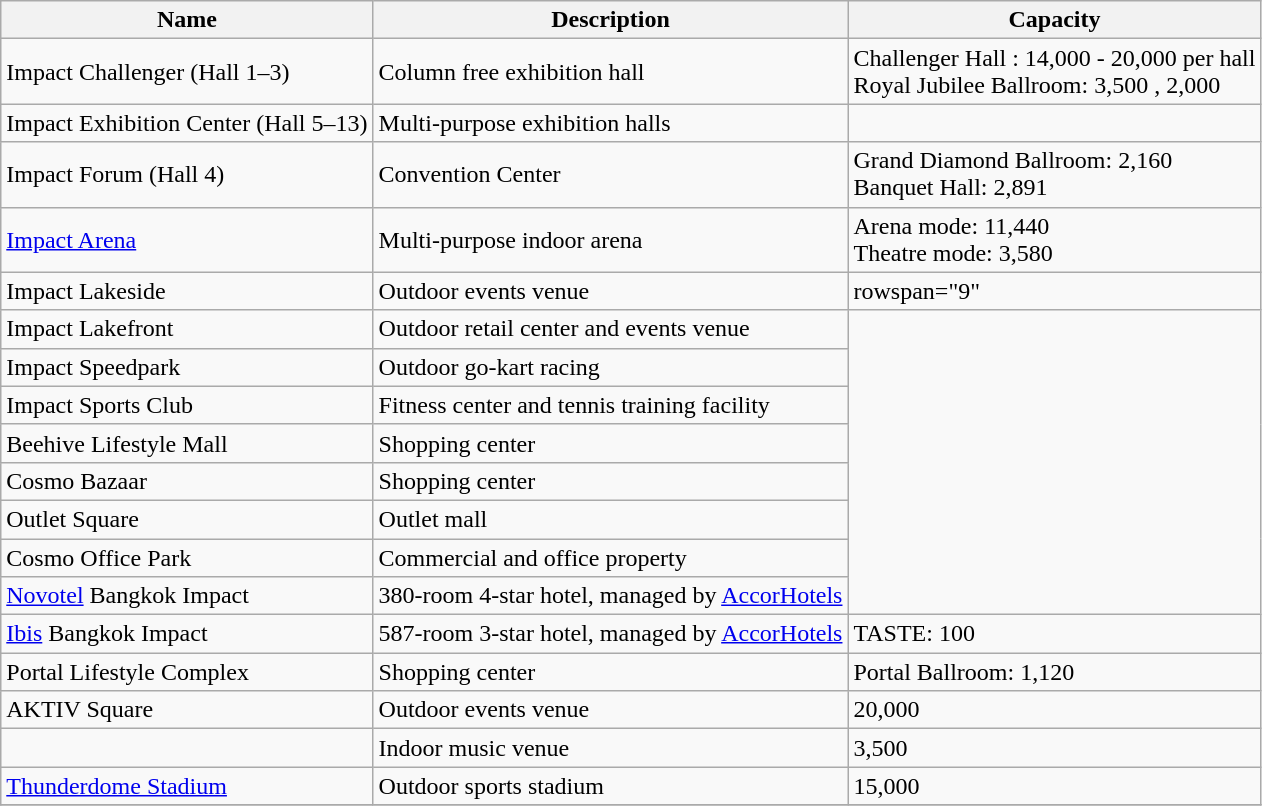<table class="wikitable">
<tr>
<th>Name</th>
<th>Description</th>
<th>Capacity</th>
</tr>
<tr>
<td>Impact Challenger (Hall 1–3)</td>
<td>Column free exhibition hall</td>
<td>Challenger Hall : 14,000 - 20,000 per hall<br>Royal Jubilee Ballroom: 3,500 , 2,000 </td>
</tr>
<tr>
<td>Impact Exhibition Center (Hall 5–13)</td>
<td>Multi-purpose exhibition halls</td>
<td></td>
</tr>
<tr>
<td>Impact Forum (Hall 4)</td>
<td>Convention Center</td>
<td>Grand Diamond Ballroom: 2,160<br>Banquet Hall: 2,891</td>
</tr>
<tr>
<td><a href='#'>Impact Arena</a></td>
<td>Multi-purpose indoor arena</td>
<td>Arena mode: 11,440<br>Theatre mode: 3,580</td>
</tr>
<tr>
<td>Impact Lakeside</td>
<td>Outdoor events venue</td>
<td>rowspan="9" </td>
</tr>
<tr>
<td>Impact Lakefront</td>
<td>Outdoor retail center and events venue</td>
</tr>
<tr>
<td>Impact Speedpark</td>
<td>Outdoor go-kart racing</td>
</tr>
<tr>
<td>Impact Sports Club</td>
<td>Fitness center and tennis training facility</td>
</tr>
<tr>
<td>Beehive Lifestyle Mall</td>
<td>Shopping center</td>
</tr>
<tr>
<td>Cosmo Bazaar</td>
<td>Shopping center</td>
</tr>
<tr>
<td>Outlet Square</td>
<td>Outlet mall</td>
</tr>
<tr>
<td>Cosmo Office Park</td>
<td>Commercial and office property</td>
</tr>
<tr>
<td><a href='#'>Novotel</a> Bangkok Impact</td>
<td>380-room 4-star hotel, managed by <a href='#'>AccorHotels</a></td>
</tr>
<tr>
<td><a href='#'>Ibis</a> Bangkok Impact</td>
<td>587-room 3-star hotel, managed by <a href='#'>AccorHotels</a></td>
<td>TASTE: 100</td>
</tr>
<tr>
<td>Portal Lifestyle Complex</td>
<td>Shopping center</td>
<td>Portal Ballroom: 1,120</td>
</tr>
<tr>
<td>AKTIV Square</td>
<td>Outdoor events venue</td>
<td>20,000</td>
</tr>
<tr>
<td></td>
<td>Indoor music venue</td>
<td>3,500</td>
</tr>
<tr>
<td><a href='#'>Thunderdome Stadium</a></td>
<td>Outdoor sports stadium</td>
<td>15,000</td>
</tr>
<tr>
</tr>
</table>
